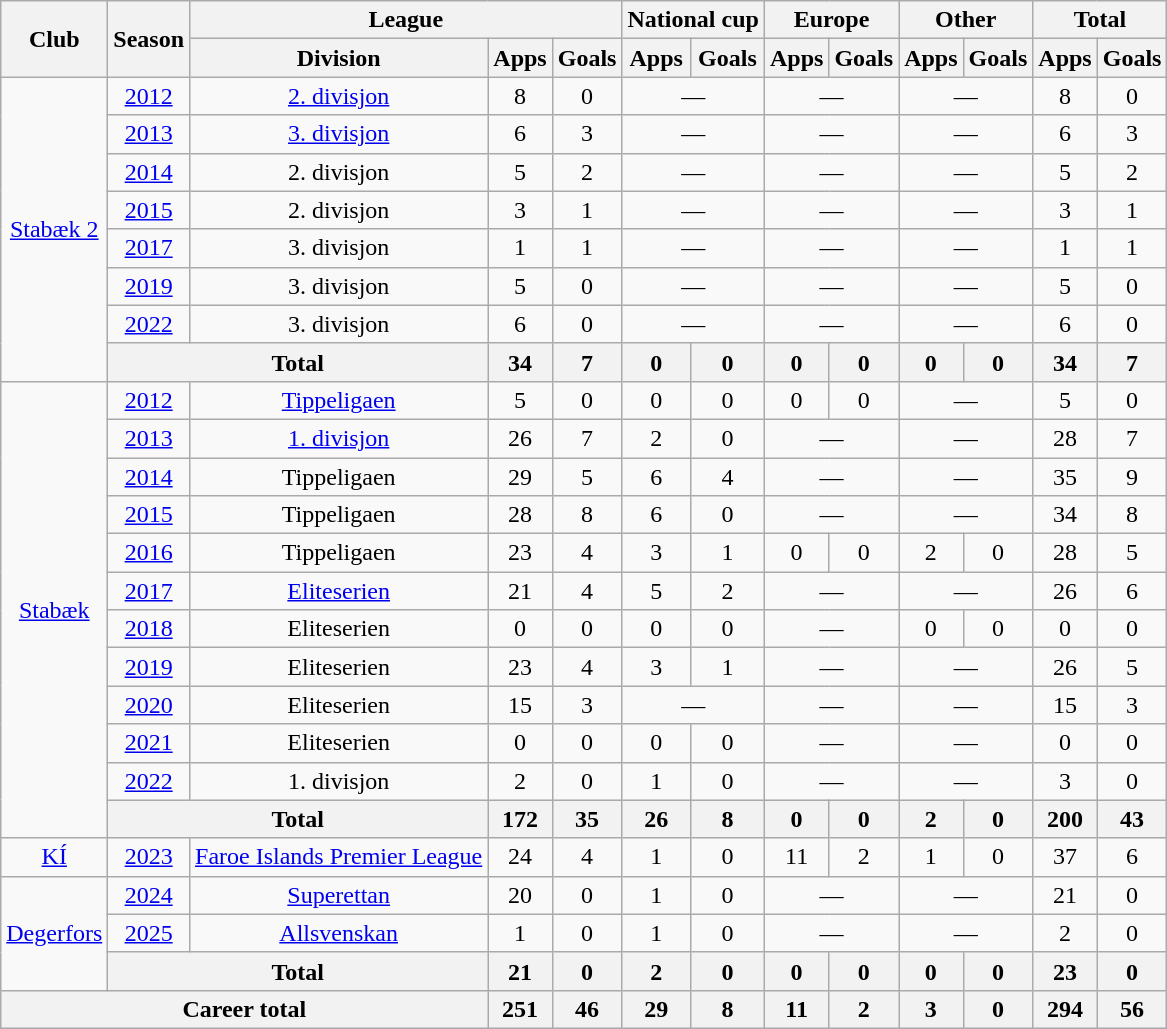<table class="wikitable" style="text-align: center;">
<tr>
<th rowspan="2">Club</th>
<th rowspan="2">Season</th>
<th colspan="3">League</th>
<th colspan="2">National cup</th>
<th colspan="2">Europe</th>
<th colspan="2">Other</th>
<th colspan="2">Total</th>
</tr>
<tr>
<th>Division</th>
<th>Apps</th>
<th>Goals</th>
<th>Apps</th>
<th>Goals</th>
<th>Apps</th>
<th>Goals</th>
<th>Apps</th>
<th>Goals</th>
<th>Apps</th>
<th>Goals</th>
</tr>
<tr>
<td rowspan="8"><a href='#'>Stabæk 2</a></td>
<td><a href='#'>2012</a></td>
<td><a href='#'>2. divisjon</a></td>
<td>8</td>
<td>0</td>
<td colspan="2">—</td>
<td colspan="2">—</td>
<td colspan="2">—</td>
<td>8</td>
<td>0</td>
</tr>
<tr>
<td><a href='#'>2013</a></td>
<td><a href='#'>3. divisjon</a></td>
<td>6</td>
<td>3</td>
<td colspan="2">—</td>
<td colspan="2">—</td>
<td colspan="2">—</td>
<td>6</td>
<td>3</td>
</tr>
<tr>
<td><a href='#'>2014</a></td>
<td>2. divisjon</td>
<td>5</td>
<td>2</td>
<td colspan="2">—</td>
<td colspan="2">—</td>
<td colspan="2">—</td>
<td>5</td>
<td>2</td>
</tr>
<tr>
<td><a href='#'>2015</a></td>
<td>2. divisjon</td>
<td>3</td>
<td>1</td>
<td colspan="2">—</td>
<td colspan="2">—</td>
<td colspan="2">—</td>
<td>3</td>
<td>1</td>
</tr>
<tr>
<td><a href='#'>2017</a></td>
<td>3. divisjon</td>
<td>1</td>
<td>1</td>
<td colspan="2">—</td>
<td colspan="2">—</td>
<td colspan="2">—</td>
<td>1</td>
<td>1</td>
</tr>
<tr>
<td><a href='#'>2019</a></td>
<td>3. divisjon</td>
<td>5</td>
<td>0</td>
<td colspan="2">—</td>
<td colspan="2">—</td>
<td colspan="2">—</td>
<td>5</td>
<td>0</td>
</tr>
<tr>
<td><a href='#'>2022</a></td>
<td rowspan="1" valign="center">3. divisjon</td>
<td>6</td>
<td>0</td>
<td colspan="2">—</td>
<td colspan="2">—</td>
<td colspan="2">—</td>
<td>6</td>
<td>0</td>
</tr>
<tr>
<th colspan="2">Total</th>
<th>34</th>
<th>7</th>
<th>0</th>
<th>0</th>
<th>0</th>
<th>0</th>
<th>0</th>
<th>0</th>
<th>34</th>
<th>7</th>
</tr>
<tr>
<td rowspan="12"><a href='#'>Stabæk</a></td>
<td><a href='#'>2012</a></td>
<td><a href='#'>Tippeligaen</a></td>
<td>5</td>
<td>0</td>
<td>0</td>
<td>0</td>
<td>0</td>
<td>0</td>
<td colspan="2">—</td>
<td>5</td>
<td>0</td>
</tr>
<tr>
<td><a href='#'>2013</a></td>
<td><a href='#'>1. divisjon</a></td>
<td>26</td>
<td>7</td>
<td>2</td>
<td>0</td>
<td colspan="2">—</td>
<td colspan="2">—</td>
<td>28</td>
<td>7</td>
</tr>
<tr>
<td><a href='#'>2014</a></td>
<td>Tippeligaen</td>
<td>29</td>
<td>5</td>
<td>6</td>
<td>4</td>
<td colspan="2">—</td>
<td colspan="2">—</td>
<td>35</td>
<td>9</td>
</tr>
<tr>
<td><a href='#'>2015</a></td>
<td>Tippeligaen</td>
<td>28</td>
<td>8</td>
<td>6</td>
<td>0</td>
<td colspan="2">—</td>
<td colspan="2">—</td>
<td>34</td>
<td>8</td>
</tr>
<tr>
<td><a href='#'>2016</a></td>
<td>Tippeligaen</td>
<td>23</td>
<td>4</td>
<td>3</td>
<td>1</td>
<td>0</td>
<td>0</td>
<td>2</td>
<td>0</td>
<td>28</td>
<td>5</td>
</tr>
<tr>
<td><a href='#'>2017</a></td>
<td><a href='#'>Eliteserien</a></td>
<td>21</td>
<td>4</td>
<td>5</td>
<td>2</td>
<td colspan="2">—</td>
<td colspan="2">—</td>
<td>26</td>
<td>6</td>
</tr>
<tr>
<td><a href='#'>2018</a></td>
<td>Eliteserien</td>
<td>0</td>
<td>0</td>
<td>0</td>
<td>0</td>
<td colspan="2">—</td>
<td>0</td>
<td>0</td>
<td>0</td>
<td>0</td>
</tr>
<tr>
<td><a href='#'>2019</a></td>
<td>Eliteserien</td>
<td>23</td>
<td>4</td>
<td>3</td>
<td>1</td>
<td colspan="2">—</td>
<td colspan="2">—</td>
<td>26</td>
<td>5</td>
</tr>
<tr>
<td><a href='#'>2020</a></td>
<td>Eliteserien</td>
<td>15</td>
<td>3</td>
<td colspan="2">—</td>
<td colspan="2">—</td>
<td colspan="2">—</td>
<td>15</td>
<td>3</td>
</tr>
<tr>
<td><a href='#'>2021</a></td>
<td>Eliteserien</td>
<td>0</td>
<td>0</td>
<td>0</td>
<td>0</td>
<td colspan="2">—</td>
<td colspan="2">—</td>
<td>0</td>
<td>0</td>
</tr>
<tr>
<td><a href='#'>2022</a></td>
<td rowspan="1" valign="center">1. divisjon</td>
<td>2</td>
<td>0</td>
<td>1</td>
<td>0</td>
<td colspan="2">—</td>
<td colspan="2">—</td>
<td>3</td>
<td>0</td>
</tr>
<tr>
<th colspan="2">Total</th>
<th>172</th>
<th>35</th>
<th>26</th>
<th>8</th>
<th>0</th>
<th>0</th>
<th>2</th>
<th>0</th>
<th>200</th>
<th>43</th>
</tr>
<tr>
<td><a href='#'>KÍ</a></td>
<td><a href='#'>2023</a></td>
<td><a href='#'>Faroe Islands Premier League</a></td>
<td>24</td>
<td>4</td>
<td>1</td>
<td>0</td>
<td>11</td>
<td>2</td>
<td>1</td>
<td>0</td>
<td>37</td>
<td>6</td>
</tr>
<tr ;9>
<td rowspan="3"><a href='#'> 
Degerfors</a></td>
<td><a href='#'>2024</a></td>
<td rowspan="1"><a href='#'>Superettan</a></td>
<td>20</td>
<td>0</td>
<td>1</td>
<td>0</td>
<td colspan="2">—</td>
<td colspan="2">—</td>
<td>21</td>
<td>0</td>
</tr>
<tr>
<td><a href='#'>2025</a></td>
<td><a href='#'>Allsvenskan</a></td>
<td>1</td>
<td>0</td>
<td>1</td>
<td>0</td>
<td colspan="2">—</td>
<td colspan="2">—</td>
<td>2</td>
<td>0</td>
</tr>
<tr>
<th colspan="2">Total</th>
<th>21</th>
<th>0</th>
<th>2</th>
<th>0</th>
<th>0</th>
<th>0</th>
<th>0</th>
<th>0</th>
<th>23</th>
<th>0</th>
</tr>
<tr>
<th colspan="3">Career total</th>
<th>251</th>
<th>46</th>
<th>29</th>
<th>8</th>
<th>11</th>
<th>2</th>
<th>3</th>
<th>0</th>
<th>294</th>
<th>56</th>
</tr>
</table>
